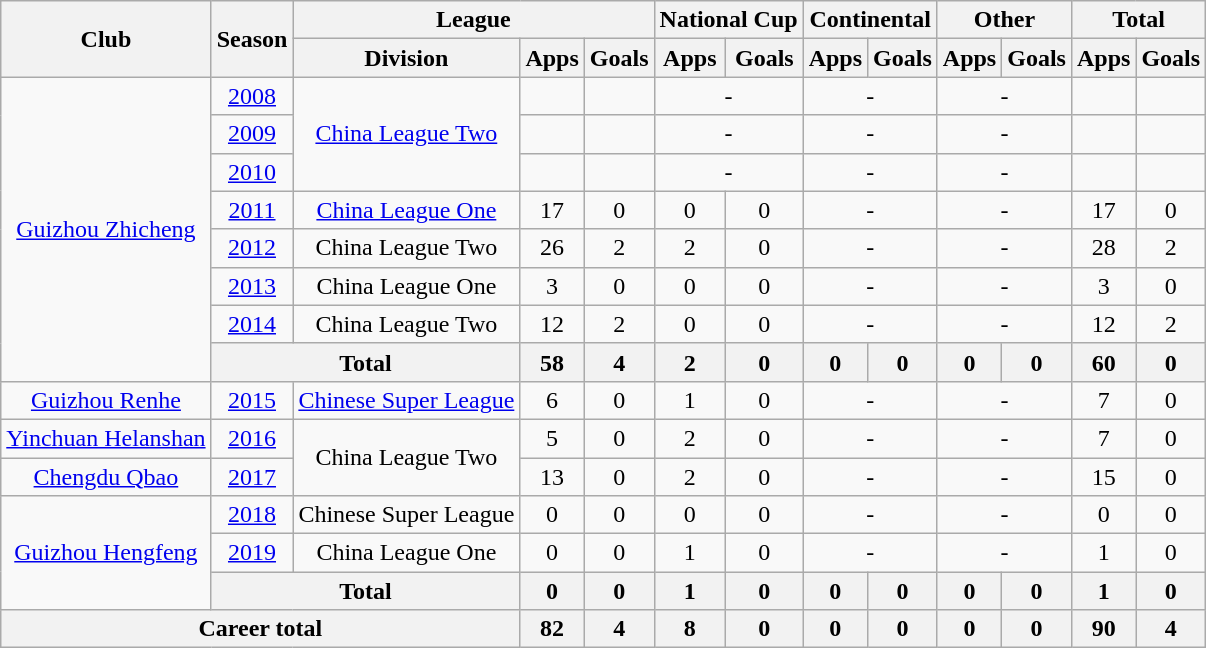<table class="wikitable" style="text-align: center">
<tr>
<th rowspan="2">Club</th>
<th rowspan="2">Season</th>
<th colspan="3">League</th>
<th colspan="2">National Cup</th>
<th colspan="2">Continental</th>
<th colspan="2">Other</th>
<th colspan="2">Total</th>
</tr>
<tr>
<th>Division</th>
<th>Apps</th>
<th>Goals</th>
<th>Apps</th>
<th>Goals</th>
<th>Apps</th>
<th>Goals</th>
<th>Apps</th>
<th>Goals</th>
<th>Apps</th>
<th>Goals</th>
</tr>
<tr>
<td rowspan=8><a href='#'>Guizhou Zhicheng</a></td>
<td><a href='#'>2008</a></td>
<td rowspan="3"><a href='#'>China League Two</a></td>
<td></td>
<td></td>
<td colspan="2">-</td>
<td colspan="2">-</td>
<td colspan="2">-</td>
<td></td>
<td></td>
</tr>
<tr>
<td><a href='#'>2009</a></td>
<td></td>
<td></td>
<td colspan="2">-</td>
<td colspan="2">-</td>
<td colspan="2">-</td>
<td></td>
<td></td>
</tr>
<tr>
<td><a href='#'>2010</a></td>
<td></td>
<td></td>
<td colspan="2">-</td>
<td colspan="2">-</td>
<td colspan="2">-</td>
<td></td>
<td></td>
</tr>
<tr>
<td><a href='#'>2011</a></td>
<td><a href='#'>China League One</a></td>
<td>17</td>
<td>0</td>
<td>0</td>
<td>0</td>
<td colspan="2">-</td>
<td colspan="2">-</td>
<td>17</td>
<td>0</td>
</tr>
<tr>
<td><a href='#'>2012</a></td>
<td>China League Two</td>
<td>26</td>
<td>2</td>
<td>2</td>
<td>0</td>
<td colspan="2">-</td>
<td colspan="2">-</td>
<td>28</td>
<td>2</td>
</tr>
<tr>
<td><a href='#'>2013</a></td>
<td>China League One</td>
<td>3</td>
<td>0</td>
<td>0</td>
<td>0</td>
<td colspan="2">-</td>
<td colspan="2">-</td>
<td>3</td>
<td>0</td>
</tr>
<tr>
<td><a href='#'>2014</a></td>
<td>China League Two</td>
<td>12</td>
<td>2</td>
<td>0</td>
<td>0</td>
<td colspan="2">-</td>
<td colspan="2">-</td>
<td>12</td>
<td>2</td>
</tr>
<tr>
<th colspan="2"><strong>Total</strong></th>
<th>58</th>
<th>4</th>
<th>2</th>
<th>0</th>
<th>0</th>
<th>0</th>
<th>0</th>
<th>0</th>
<th>60</th>
<th>0</th>
</tr>
<tr>
<td><a href='#'>Guizhou Renhe</a></td>
<td><a href='#'>2015</a></td>
<td><a href='#'>Chinese Super League</a></td>
<td>6</td>
<td>0</td>
<td>1</td>
<td>0</td>
<td colspan="2">-</td>
<td colspan="2">-</td>
<td>7</td>
<td>0</td>
</tr>
<tr>
<td><a href='#'>Yinchuan Helanshan</a></td>
<td><a href='#'>2016</a></td>
<td rowspan="2">China League Two</td>
<td>5</td>
<td>0</td>
<td>2</td>
<td>0</td>
<td colspan="2">-</td>
<td colspan="2">-</td>
<td>7</td>
<td>0</td>
</tr>
<tr>
<td><a href='#'>Chengdu Qbao</a></td>
<td><a href='#'>2017</a></td>
<td>13</td>
<td>0</td>
<td>2</td>
<td>0</td>
<td colspan="2">-</td>
<td colspan="2">-</td>
<td>15</td>
<td>0</td>
</tr>
<tr>
<td rowspan=3><a href='#'>Guizhou Hengfeng</a></td>
<td><a href='#'>2018</a></td>
<td>Chinese Super League</td>
<td>0</td>
<td>0</td>
<td>0</td>
<td>0</td>
<td colspan="2">-</td>
<td colspan="2">-</td>
<td>0</td>
<td>0</td>
</tr>
<tr>
<td><a href='#'>2019</a></td>
<td>China League One</td>
<td>0</td>
<td>0</td>
<td>1</td>
<td>0</td>
<td colspan="2">-</td>
<td colspan="2">-</td>
<td>1</td>
<td>0</td>
</tr>
<tr>
<th colspan="2"><strong>Total</strong></th>
<th>0</th>
<th>0</th>
<th>1</th>
<th>0</th>
<th>0</th>
<th>0</th>
<th>0</th>
<th>0</th>
<th>1</th>
<th>0</th>
</tr>
<tr>
<th colspan=3>Career total</th>
<th>82</th>
<th>4</th>
<th>8</th>
<th>0</th>
<th>0</th>
<th>0</th>
<th>0</th>
<th>0</th>
<th>90</th>
<th>4</th>
</tr>
</table>
